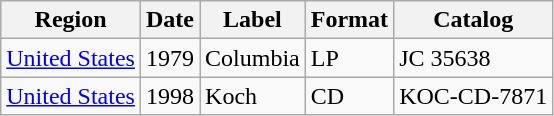<table class="wikitable">
<tr>
<th>Region</th>
<th>Date</th>
<th>Label</th>
<th>Format</th>
<th>Catalog</th>
</tr>
<tr>
<td><a href='#'>United States</a></td>
<td>1979</td>
<td>Columbia</td>
<td>LP</td>
<td>JC 35638</td>
</tr>
<tr>
<td><a href='#'>United States</a></td>
<td>1998</td>
<td>Koch</td>
<td>CD</td>
<td>KOC-CD-7871</td>
</tr>
</table>
